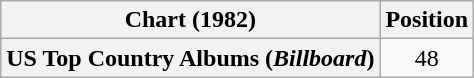<table class="wikitable plainrowheaders" style="text-align:center">
<tr>
<th scope="col">Chart (1982)</th>
<th scope="col">Position</th>
</tr>
<tr>
<th scope="row">US Top Country Albums (<em>Billboard</em>)</th>
<td>48</td>
</tr>
</table>
